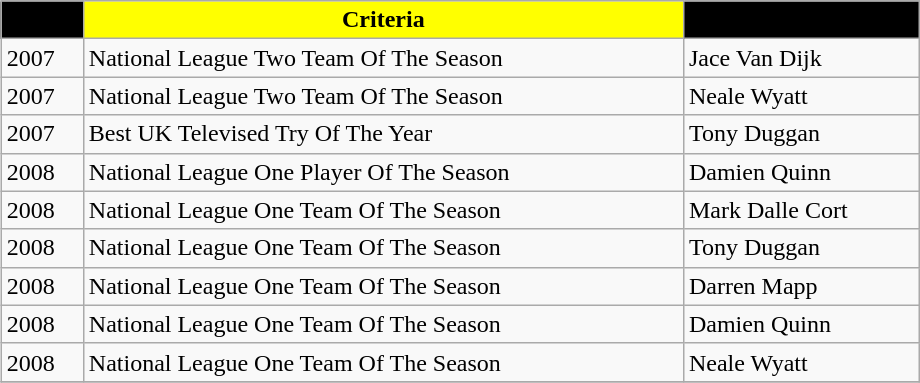<table class="wikitable sortable" width=48.5% align=right>
<tr>
<th colspan="1" style="background-color: black;"><span>Year</span></th>
<th colspan="1" style="background-color: yellow;"><span>Criteria</span></th>
<th colspan="1" style="background-color: black;"><span>Player</span></th>
</tr>
<tr>
<td>2007</td>
<td>National League Two Team Of The Season</td>
<td>Jace Van Dijk</td>
</tr>
<tr>
<td>2007</td>
<td>National League Two Team Of The Season</td>
<td>Neale Wyatt</td>
</tr>
<tr>
<td>2007</td>
<td>Best UK Televised Try Of The Year</td>
<td>Tony Duggan</td>
</tr>
<tr>
<td>2008</td>
<td>National League One Player Of The Season</td>
<td>Damien Quinn</td>
</tr>
<tr>
<td>2008</td>
<td>National League One Team Of The Season</td>
<td>Mark Dalle Cort</td>
</tr>
<tr>
<td>2008</td>
<td>National League One Team Of The Season</td>
<td>Tony Duggan</td>
</tr>
<tr>
<td>2008</td>
<td>National League One Team Of The Season</td>
<td>Darren Mapp</td>
</tr>
<tr>
<td>2008</td>
<td>National League One Team Of The Season</td>
<td>Damien Quinn</td>
</tr>
<tr>
<td>2008</td>
<td>National League One Team Of The Season</td>
<td>Neale Wyatt</td>
</tr>
<tr>
</tr>
</table>
